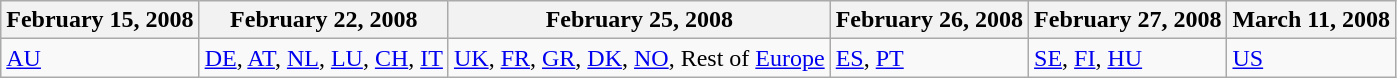<table class="wikitable" border="1">
<tr>
<th>February 15, 2008</th>
<th>February 22, 2008</th>
<th>February 25, 2008</th>
<th>February 26, 2008</th>
<th>February 27, 2008</th>
<th>March 11, 2008</th>
</tr>
<tr>
<td><a href='#'>AU</a></td>
<td><a href='#'>DE</a>, <a href='#'>AT</a>, <a href='#'>NL</a>, <a href='#'>LU</a>, <a href='#'>CH</a>, <a href='#'>IT</a></td>
<td><a href='#'>UK</a>, <a href='#'>FR</a>, <a href='#'>GR</a>, <a href='#'>DK</a>, <a href='#'>NO</a>, Rest of <a href='#'>Europe</a></td>
<td><a href='#'>ES</a>, <a href='#'>PT</a></td>
<td><a href='#'>SE</a>, <a href='#'>FI</a>, <a href='#'>HU</a></td>
<td><a href='#'>US</a></td>
</tr>
</table>
